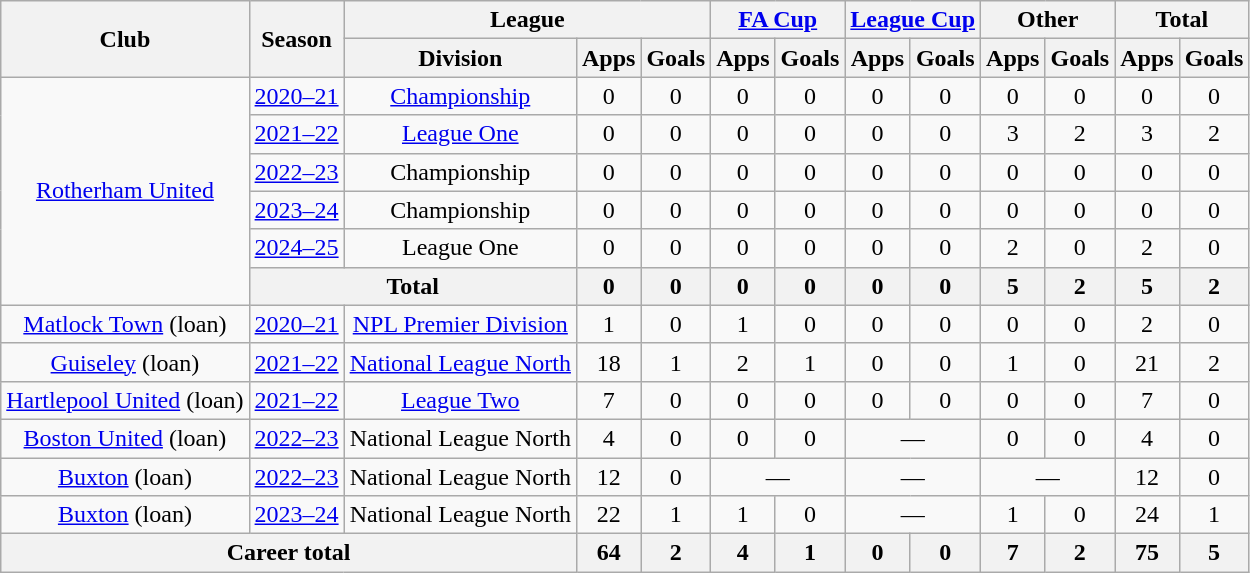<table class=wikitable style="text-align:center">
<tr>
<th rowspan=2>Club</th>
<th rowspan=2>Season</th>
<th colspan=3>League</th>
<th colspan=2><a href='#'>FA Cup</a></th>
<th colspan=2><a href='#'>League Cup</a></th>
<th colspan=2>Other</th>
<th colspan=2>Total</th>
</tr>
<tr>
<th>Division</th>
<th>Apps</th>
<th>Goals</th>
<th>Apps</th>
<th>Goals</th>
<th>Apps</th>
<th>Goals</th>
<th>Apps</th>
<th>Goals</th>
<th>Apps</th>
<th>Goals</th>
</tr>
<tr>
<td rowspan=6><a href='#'>Rotherham United</a></td>
<td><a href='#'>2020–21</a></td>
<td><a href='#'>Championship</a></td>
<td>0</td>
<td>0</td>
<td>0</td>
<td>0</td>
<td>0</td>
<td>0</td>
<td>0</td>
<td>0</td>
<td>0</td>
<td>0</td>
</tr>
<tr>
<td><a href='#'>2021–22</a></td>
<td><a href='#'>League One</a></td>
<td>0</td>
<td>0</td>
<td>0</td>
<td>0</td>
<td>0</td>
<td>0</td>
<td>3</td>
<td>2</td>
<td>3</td>
<td>2</td>
</tr>
<tr>
<td><a href='#'>2022–23</a></td>
<td>Championship</td>
<td>0</td>
<td>0</td>
<td>0</td>
<td>0</td>
<td>0</td>
<td>0</td>
<td>0</td>
<td>0</td>
<td>0</td>
<td>0</td>
</tr>
<tr>
<td><a href='#'>2023–24</a></td>
<td>Championship</td>
<td>0</td>
<td>0</td>
<td>0</td>
<td>0</td>
<td>0</td>
<td>0</td>
<td>0</td>
<td>0</td>
<td>0</td>
<td>0</td>
</tr>
<tr>
<td><a href='#'>2024–25</a></td>
<td>League One</td>
<td>0</td>
<td>0</td>
<td>0</td>
<td>0</td>
<td>0</td>
<td>0</td>
<td>2</td>
<td>0</td>
<td>2</td>
<td>0</td>
</tr>
<tr>
<th colspan="2">Total</th>
<th>0</th>
<th>0</th>
<th>0</th>
<th>0</th>
<th>0</th>
<th>0</th>
<th>5</th>
<th>2</th>
<th>5</th>
<th>2</th>
</tr>
<tr>
<td><a href='#'>Matlock Town</a> (loan)</td>
<td><a href='#'>2020–21</a></td>
<td><a href='#'>NPL Premier Division</a></td>
<td>1</td>
<td>0</td>
<td>1</td>
<td>0</td>
<td>0</td>
<td>0</td>
<td>0</td>
<td>0</td>
<td>2</td>
<td>0</td>
</tr>
<tr>
<td><a href='#'>Guiseley</a> (loan)</td>
<td><a href='#'>2021–22</a></td>
<td><a href='#'>National League North</a></td>
<td>18</td>
<td>1</td>
<td>2</td>
<td>1</td>
<td>0</td>
<td>0</td>
<td>1</td>
<td>0</td>
<td>21</td>
<td>2</td>
</tr>
<tr>
<td><a href='#'>Hartlepool United</a> (loan)</td>
<td><a href='#'>2021–22</a></td>
<td><a href='#'>League Two</a></td>
<td>7</td>
<td>0</td>
<td>0</td>
<td>0</td>
<td>0</td>
<td>0</td>
<td>0</td>
<td>0</td>
<td>7</td>
<td>0</td>
</tr>
<tr>
<td><a href='#'>Boston United</a> (loan)</td>
<td><a href='#'>2022–23</a></td>
<td>National League North</td>
<td>4</td>
<td>0</td>
<td>0</td>
<td>0</td>
<td colspan=2>—</td>
<td>0</td>
<td>0</td>
<td>4</td>
<td>0</td>
</tr>
<tr>
<td><a href='#'>Buxton</a> (loan)</td>
<td><a href='#'>2022–23</a></td>
<td>National League North</td>
<td>12</td>
<td>0</td>
<td colspan=2>—</td>
<td colspan=2>—</td>
<td colspan=2>—</td>
<td>12</td>
<td>0</td>
</tr>
<tr>
<td><a href='#'>Buxton</a> (loan)</td>
<td><a href='#'>2023–24</a></td>
<td>National League North</td>
<td>22</td>
<td>1</td>
<td>1</td>
<td>0</td>
<td colspan=2>—</td>
<td>1</td>
<td>0</td>
<td>24</td>
<td>1</td>
</tr>
<tr>
<th colspan=3>Career total</th>
<th>64</th>
<th>2</th>
<th>4</th>
<th>1</th>
<th>0</th>
<th>0</th>
<th>7</th>
<th>2</th>
<th>75</th>
<th>5</th>
</tr>
</table>
